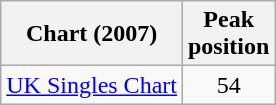<table class="wikitable">
<tr>
<th>Chart (2007)</th>
<th>Peak<br>position</th>
</tr>
<tr>
<td><a href='#'>UK Singles Chart</a></td>
<td align="center">54</td>
</tr>
</table>
